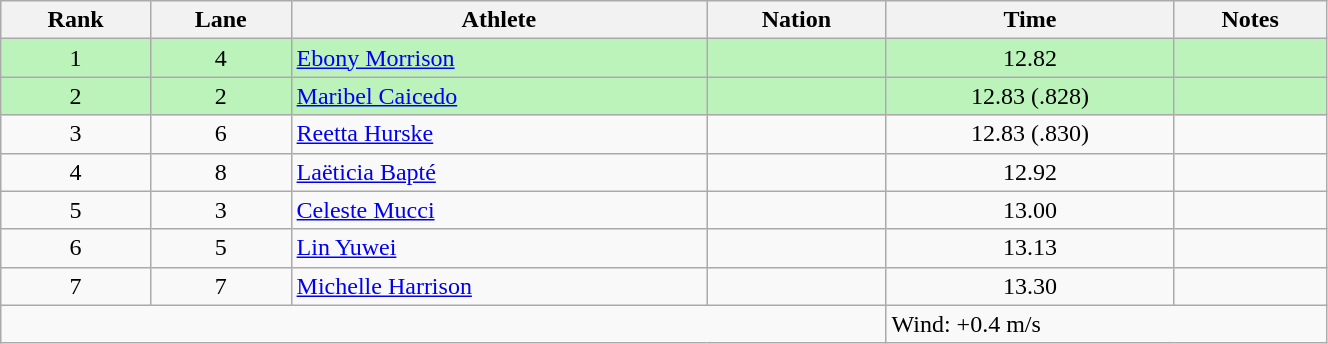<table class="wikitable sortable" style="text-align:center;width: 70%;">
<tr>
<th>Rank</th>
<th>Lane</th>
<th>Athlete</th>
<th>Nation</th>
<th>Time</th>
<th>Notes</th>
</tr>
<tr bgcolor="#bbf3bb">
<td>1</td>
<td>4</td>
<td align=left><a href='#'>Ebony Morrison</a></td>
<td align=left></td>
<td>12.82</td>
<td></td>
</tr>
<tr bgcolor="#bbf3bb">
<td>2</td>
<td>2</td>
<td align=left><a href='#'>Maribel Caicedo</a></td>
<td align=left></td>
<td>12.83 (.828)</td>
<td></td>
</tr>
<tr>
<td>3</td>
<td>6</td>
<td align=left><a href='#'>Reetta Hurske</a></td>
<td align=left></td>
<td>12.83 (.830)</td>
<td></td>
</tr>
<tr>
<td>4</td>
<td>8</td>
<td align=left><a href='#'>Laëticia Bapté</a></td>
<td align=left></td>
<td>12.92</td>
<td></td>
</tr>
<tr>
<td>5</td>
<td>3</td>
<td align=left><a href='#'>Celeste Mucci</a></td>
<td align=left></td>
<td>13.00</td>
<td></td>
</tr>
<tr>
<td>6</td>
<td>5</td>
<td align=left><a href='#'>Lin Yuwei</a></td>
<td align=left></td>
<td>13.13</td>
<td></td>
</tr>
<tr>
<td>7</td>
<td>7</td>
<td align=left><a href='#'>Michelle Harrison</a></td>
<td align=left></td>
<td>13.30</td>
<td></td>
</tr>
<tr class="sortbottom">
<td colspan="4"></td>
<td colspan="2" style="text-align:left;">Wind: +0.4 m/s</td>
</tr>
</table>
